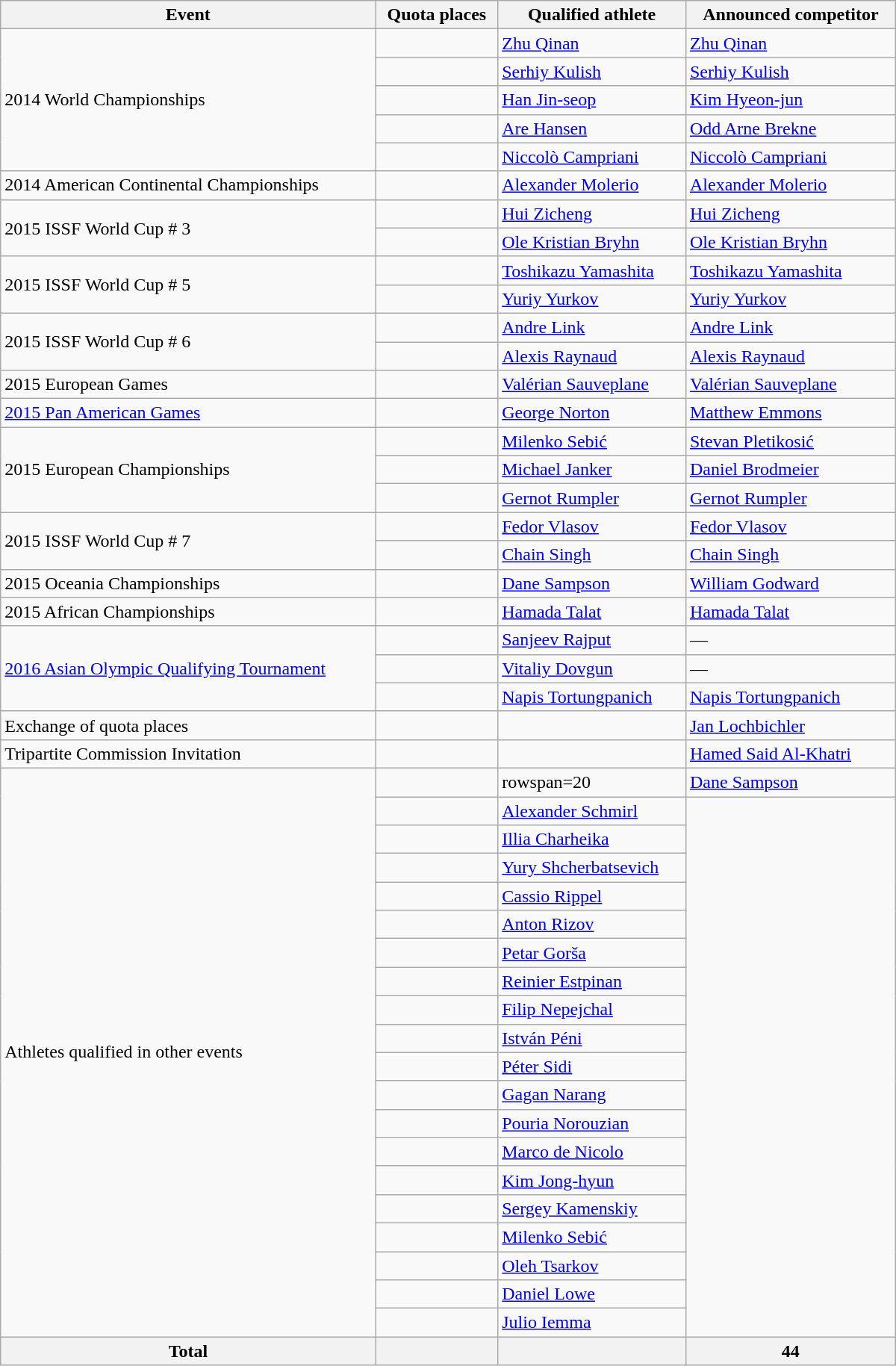<table class=wikitable style="text-align:left" width=800>
<tr>
<th>Event</th>
<th>Quota places</th>
<th>Qualified athlete</th>
<th>Announced competitor</th>
</tr>
<tr>
<td rowspan="5">2014 World Championships</td>
<td></td>
<td><a href='#'>Zhu Qinan</a></td>
<td><a href='#'>Zhu Qinan</a></td>
</tr>
<tr>
<td></td>
<td><a href='#'>Serhiy Kulish</a></td>
<td><a href='#'>Serhiy Kulish</a></td>
</tr>
<tr>
<td></td>
<td><a href='#'>Han Jin-seop</a></td>
<td><a href='#'>Kim Hyeon-jun</a></td>
</tr>
<tr>
<td></td>
<td><a href='#'>Are Hansen</a></td>
<td><a href='#'>Odd Arne Brekne</a></td>
</tr>
<tr>
<td></td>
<td><a href='#'>Niccolò Campriani</a></td>
<td><a href='#'>Niccolò Campriani</a></td>
</tr>
<tr>
<td>2014 American Continental Championships</td>
<td></td>
<td><a href='#'>Alexander Molerio</a></td>
<td><a href='#'>Alexander Molerio</a></td>
</tr>
<tr>
<td rowspan="2">2015 ISSF World Cup # 3</td>
<td></td>
<td><a href='#'>Hui Zicheng</a></td>
<td><a href='#'>Hui Zicheng</a></td>
</tr>
<tr>
<td></td>
<td><a href='#'>Ole Kristian Bryhn</a></td>
<td><a href='#'>Ole Kristian Bryhn</a></td>
</tr>
<tr>
<td rowspan="2">2015 ISSF World Cup # 5</td>
<td></td>
<td><a href='#'>Toshikazu Yamashita</a></td>
<td><a href='#'>Toshikazu Yamashita</a></td>
</tr>
<tr>
<td></td>
<td><a href='#'>Yuriy Yurkov</a></td>
<td><a href='#'>Yuriy Yurkov</a></td>
</tr>
<tr>
<td rowspan="2">2015 ISSF World Cup # 6</td>
<td></td>
<td><a href='#'>Andre Link</a></td>
<td><a href='#'>Andre Link</a></td>
</tr>
<tr>
<td></td>
<td><a href='#'>Alexis Raynaud</a></td>
<td><a href='#'>Alexis Raynaud</a></td>
</tr>
<tr>
<td>2015 European Games</td>
<td></td>
<td><a href='#'>Valérian Sauveplane</a></td>
<td><a href='#'>Valérian Sauveplane</a></td>
</tr>
<tr>
<td><a href='#'>2015 Pan American Games</a></td>
<td></td>
<td><a href='#'>George Norton</a></td>
<td><a href='#'>Matthew Emmons</a></td>
</tr>
<tr>
<td rowspan="3">2015 European Championships</td>
<td></td>
<td><a href='#'>Milenko Sebić</a></td>
<td><a href='#'>Stevan Pletikosić</a></td>
</tr>
<tr>
<td></td>
<td><a href='#'>Michael Janker</a></td>
<td><a href='#'>Daniel Brodmeier</a></td>
</tr>
<tr>
<td></td>
<td><a href='#'>Gernot Rumpler</a></td>
<td><a href='#'>Gernot Rumpler</a></td>
</tr>
<tr>
<td rowspan="2">2015 ISSF World Cup # 7</td>
<td></td>
<td><a href='#'>Fedor Vlasov</a></td>
<td><a href='#'>Fedor Vlasov</a></td>
</tr>
<tr>
<td></td>
<td><a href='#'>Chain Singh</a></td>
<td><a href='#'>Chain Singh</a></td>
</tr>
<tr>
<td rowspan="1">2015 Oceania Championships</td>
<td></td>
<td><a href='#'>Dane Sampson</a></td>
<td><a href='#'>William Godward</a></td>
</tr>
<tr>
<td rowspan="1">2015 African Championships</td>
<td></td>
<td><a href='#'>Hamada Talat</a></td>
<td><a href='#'>Hamada Talat</a></td>
</tr>
<tr>
<td rowspan="3"><a href='#'>2016 Asian Olympic Qualifying Tournament</a></td>
<td></td>
<td><a href='#'>Sanjeev Rajput</a></td>
<td>—</td>
</tr>
<tr>
<td></td>
<td><a href='#'>Vitaliy Dovgun</a></td>
<td>—</td>
</tr>
<tr>
<td></td>
<td><a href='#'>Napis Tortungpanich</a></td>
<td><a href='#'>Napis Tortungpanich</a></td>
</tr>
<tr>
<td>Exchange of quota places</td>
<td></td>
<td></td>
<td><a href='#'>Jan Lochbichler</a></td>
</tr>
<tr>
<td>Tripartite Commission Invitation</td>
<td></td>
<td></td>
<td><a href='#'>Hamed Said Al-Khatri</a></td>
</tr>
<tr>
<td rowspan=20>Athletes qualified in other events</td>
<td></td>
<td>rowspan=20 </td>
<td><a href='#'>Dane Sampson</a></td>
</tr>
<tr>
<td></td>
<td><a href='#'>Alexander Schmirl</a></td>
</tr>
<tr>
<td></td>
<td><a href='#'>Illia Charheika</a></td>
</tr>
<tr>
<td></td>
<td><a href='#'>Yury Shcherbatsevich</a></td>
</tr>
<tr>
<td></td>
<td><a href='#'>Cassio Rippel</a></td>
</tr>
<tr>
<td></td>
<td><a href='#'>Anton Rizov</a></td>
</tr>
<tr>
<td></td>
<td><a href='#'>Petar Gorša</a></td>
</tr>
<tr>
<td></td>
<td><a href='#'>Reinier Estpinan</a></td>
</tr>
<tr>
<td></td>
<td><a href='#'>Filip Nepejchal</a></td>
</tr>
<tr>
<td></td>
<td><a href='#'>István Péni</a></td>
</tr>
<tr>
<td></td>
<td><a href='#'>Péter Sidi</a></td>
</tr>
<tr>
<td></td>
<td><a href='#'>Gagan Narang</a></td>
</tr>
<tr>
<td></td>
<td><a href='#'>Pouria Norouzian</a></td>
</tr>
<tr>
<td></td>
<td><a href='#'>Marco de Nicolo</a></td>
</tr>
<tr>
<td></td>
<td><a href='#'>Kim Jong-hyun</a></td>
</tr>
<tr>
<td></td>
<td><a href='#'>Sergey Kamenskiy</a></td>
</tr>
<tr>
<td></td>
<td><a href='#'>Milenko Sebić</a></td>
</tr>
<tr>
<td></td>
<td><a href='#'>Oleh Tsarkov</a></td>
</tr>
<tr>
<td></td>
<td><a href='#'>Daniel Lowe</a></td>
</tr>
<tr>
<td></td>
<td><a href='#'>Julio Iemma</a></td>
</tr>
<tr>
<th>Total</th>
<th></th>
<th></th>
<th>44</th>
</tr>
</table>
